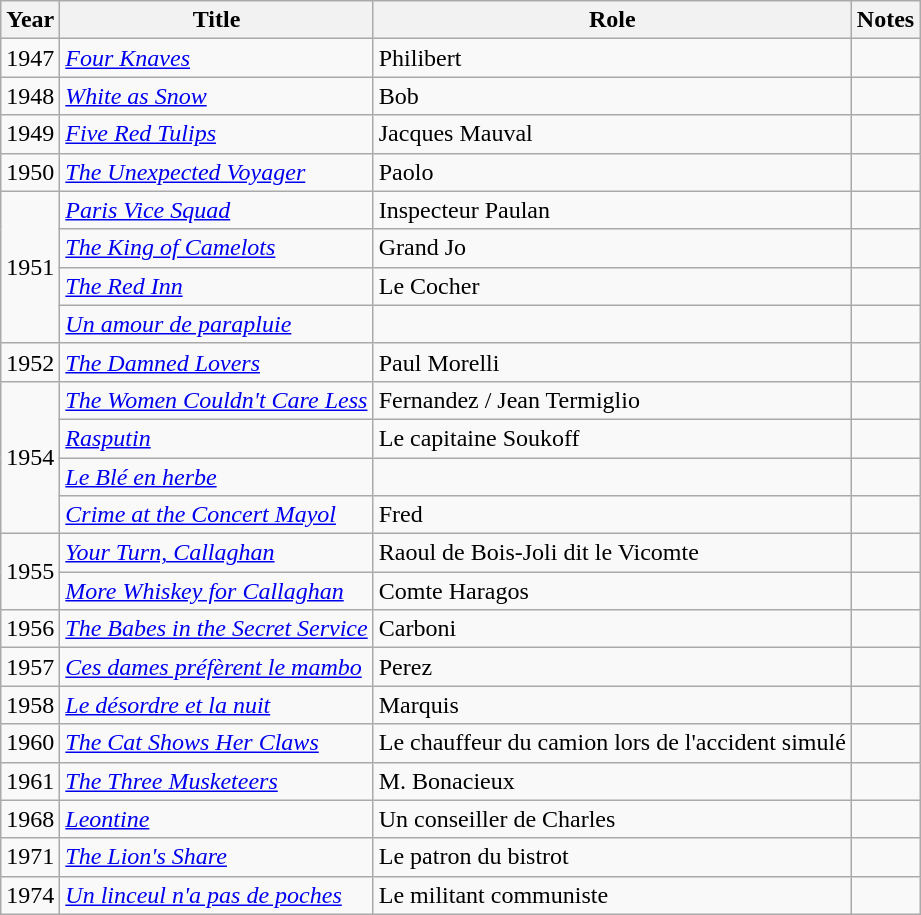<table class="wikitable sortable">
<tr>
<th>Year</th>
<th>Title</th>
<th>Role</th>
<th class = "unsortable">Notes</th>
</tr>
<tr>
<td>1947</td>
<td><em><a href='#'>Four Knaves</a></em></td>
<td>Philibert</td>
<td></td>
</tr>
<tr>
<td>1948</td>
<td><em><a href='#'>White as Snow</a></em></td>
<td>Bob</td>
<td></td>
</tr>
<tr>
<td>1949</td>
<td><em><a href='#'>Five Red Tulips</a></em></td>
<td>Jacques Mauval</td>
<td></td>
</tr>
<tr>
<td>1950</td>
<td><em><a href='#'>The Unexpected Voyager</a></em></td>
<td>Paolo</td>
<td></td>
</tr>
<tr>
<td rowspan=4>1951</td>
<td><em><a href='#'>Paris Vice Squad</a></em></td>
<td>Inspecteur Paulan</td>
<td></td>
</tr>
<tr>
<td><em><a href='#'>The King of Camelots</a></em></td>
<td>Grand Jo</td>
<td></td>
</tr>
<tr>
<td><em><a href='#'>The Red Inn</a></em></td>
<td>Le Cocher</td>
<td></td>
</tr>
<tr>
<td><em><a href='#'>Un amour de parapluie</a></em></td>
<td></td>
<td></td>
</tr>
<tr>
<td>1952</td>
<td><em><a href='#'>The Damned Lovers</a></em></td>
<td>Paul Morelli</td>
<td></td>
</tr>
<tr>
<td rowspan=4>1954</td>
<td><em><a href='#'>The Women Couldn't Care Less</a></em></td>
<td>Fernandez / Jean Termiglio</td>
<td></td>
</tr>
<tr>
<td><em><a href='#'>Rasputin</a></em></td>
<td>Le capitaine Soukoff</td>
<td></td>
</tr>
<tr>
<td><em><a href='#'>Le Blé en herbe</a></em></td>
<td></td>
<td></td>
</tr>
<tr>
<td><em><a href='#'>Crime at the Concert Mayol</a></em></td>
<td>Fred</td>
<td></td>
</tr>
<tr>
<td rowspan=2>1955</td>
<td><em><a href='#'>Your Turn, Callaghan</a></em></td>
<td>Raoul de Bois-Joli dit le Vicomte</td>
<td></td>
</tr>
<tr>
<td><em><a href='#'>More Whiskey for Callaghan</a></em></td>
<td>Comte Haragos</td>
<td></td>
</tr>
<tr>
<td>1956</td>
<td><em><a href='#'>The Babes in the Secret Service</a></em></td>
<td>Carboni</td>
<td></td>
</tr>
<tr>
<td>1957</td>
<td><em><a href='#'>Ces dames préfèrent le mambo</a></em></td>
<td>Perez</td>
<td></td>
</tr>
<tr>
<td>1958</td>
<td><em><a href='#'>Le désordre et la nuit</a></em></td>
<td>Marquis</td>
<td></td>
</tr>
<tr>
<td>1960</td>
<td><em><a href='#'>The Cat Shows Her Claws</a></em></td>
<td>Le chauffeur du camion lors de l'accident simulé</td>
<td></td>
</tr>
<tr>
<td>1961</td>
<td><em><a href='#'>The Three Musketeers</a></em></td>
<td>M. Bonacieux</td>
<td></td>
</tr>
<tr>
<td>1968</td>
<td><em><a href='#'>Leontine</a></em></td>
<td>Un conseiller de Charles</td>
</tr>
<tr>
<td>1971</td>
<td><em><a href='#'>The Lion's Share</a></em></td>
<td>Le patron du bistrot</td>
<td></td>
</tr>
<tr>
<td>1974</td>
<td><em><a href='#'>Un linceul n'a pas de poches</a></em></td>
<td>Le militant communiste</td>
<td></td>
</tr>
</table>
